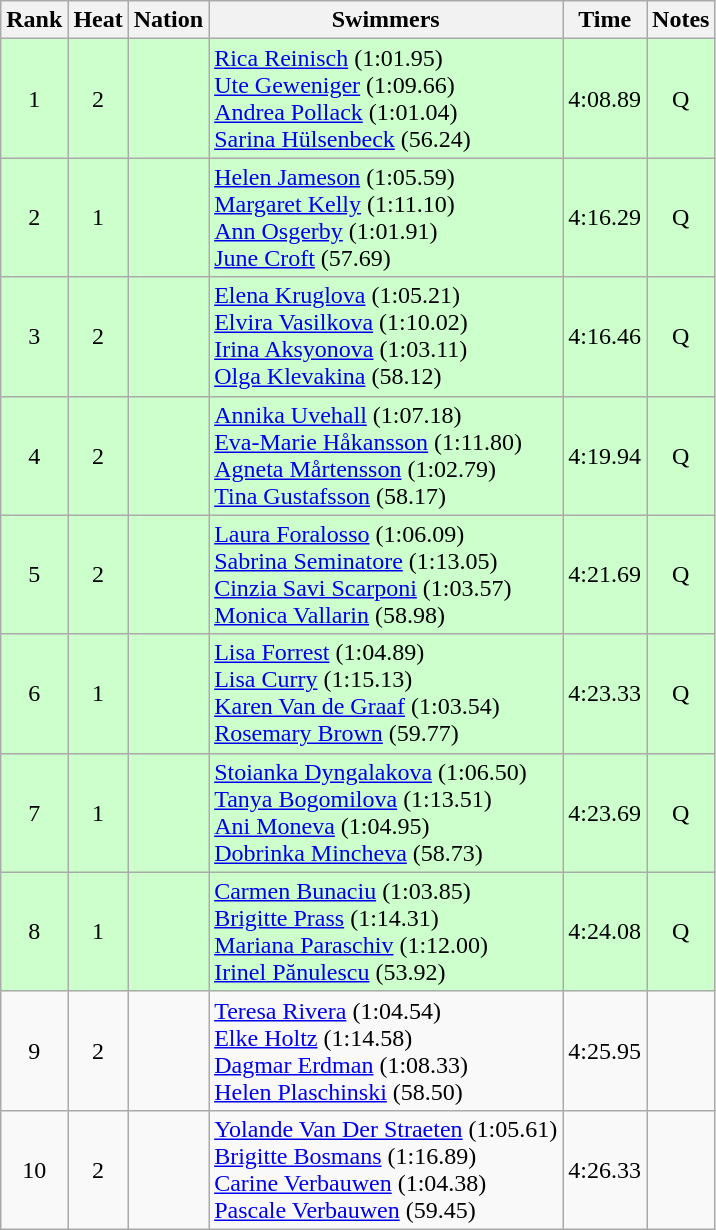<table class="wikitable sortable" style="text-align:center">
<tr>
<th>Rank</th>
<th>Heat</th>
<th>Nation</th>
<th>Swimmers</th>
<th>Time</th>
<th>Notes</th>
</tr>
<tr bgcolor=ccffcc>
<td>1</td>
<td>2</td>
<td align=left></td>
<td align=left><a href='#'>Rica Reinisch</a> (1:01.95)<br><a href='#'>Ute Geweniger</a> (1:09.66)<br><a href='#'>Andrea Pollack</a> (1:01.04)<br><a href='#'>Sarina Hülsenbeck</a> (56.24)</td>
<td>4:08.89</td>
<td>Q</td>
</tr>
<tr bgcolor=ccffcc>
<td>2</td>
<td>1</td>
<td align=left></td>
<td align=left><a href='#'>Helen Jameson</a> (1:05.59)<br><a href='#'>Margaret Kelly</a> (1:11.10)<br><a href='#'>Ann Osgerby</a> (1:01.91)<br><a href='#'>June Croft</a> (57.69)</td>
<td>4:16.29</td>
<td>Q</td>
</tr>
<tr bgcolor=ccffcc>
<td>3</td>
<td>2</td>
<td align=left></td>
<td align=left><a href='#'>Elena Kruglova</a> (1:05.21)<br><a href='#'>Elvira Vasilkova</a> (1:10.02)<br><a href='#'>Irina Aksyonova</a> (1:03.11)<br><a href='#'>Olga Klevakina</a> (58.12)</td>
<td>4:16.46</td>
<td>Q</td>
</tr>
<tr bgcolor=ccffcc>
<td>4</td>
<td>2</td>
<td align=left></td>
<td align=left><a href='#'>Annika Uvehall</a> (1:07.18)<br><a href='#'>Eva-Marie Håkansson</a> (1:11.80)<br><a href='#'>Agneta Mårtensson</a> (1:02.79)<br><a href='#'>Tina Gustafsson</a> (58.17)</td>
<td>4:19.94</td>
<td>Q</td>
</tr>
<tr bgcolor=ccffcc>
<td>5</td>
<td>2</td>
<td align=left></td>
<td align=left><a href='#'>Laura Foralosso</a> (1:06.09)<br><a href='#'>Sabrina Seminatore</a> (1:13.05)<br><a href='#'>Cinzia Savi Scarponi</a> (1:03.57)<br><a href='#'>Monica Vallarin</a> (58.98)</td>
<td>4:21.69</td>
<td>Q</td>
</tr>
<tr bgcolor=ccffcc>
<td>6</td>
<td>1</td>
<td align=left></td>
<td align=left><a href='#'>Lisa Forrest</a> (1:04.89)<br><a href='#'>Lisa Curry</a> (1:15.13)<br><a href='#'>Karen Van de Graaf</a> (1:03.54)<br><a href='#'>Rosemary Brown</a> (59.77)</td>
<td>4:23.33</td>
<td>Q</td>
</tr>
<tr bgcolor=ccffcc>
<td>7</td>
<td>1</td>
<td align=left></td>
<td align=left><a href='#'>Stoianka Dyngalakova</a> (1:06.50)<br><a href='#'>Tanya Bogomilova</a> (1:13.51)<br><a href='#'>Ani Moneva</a> (1:04.95)<br><a href='#'>Dobrinka Mincheva</a> (58.73)</td>
<td>4:23.69</td>
<td>Q</td>
</tr>
<tr bgcolor=ccffcc>
<td>8</td>
<td>1</td>
<td align=left></td>
<td align=left><a href='#'>Carmen Bunaciu</a> (1:03.85)<br><a href='#'>Brigitte Prass</a> (1:14.31)<br><a href='#'>Mariana Paraschiv</a> (1:12.00)<br><a href='#'>Irinel Pănulescu</a> (53.92)</td>
<td>4:24.08</td>
<td>Q</td>
</tr>
<tr>
<td>9</td>
<td>2</td>
<td align=left></td>
<td align=left><a href='#'>Teresa Rivera</a> (1:04.54)<br><a href='#'>Elke Holtz</a> (1:14.58)<br><a href='#'>Dagmar Erdman</a> (1:08.33)<br><a href='#'>Helen Plaschinski</a> (58.50)</td>
<td>4:25.95</td>
<td></td>
</tr>
<tr>
<td>10</td>
<td>2</td>
<td align=left></td>
<td align=left><a href='#'>Yolande Van Der Straeten</a> (1:05.61)<br><a href='#'>Brigitte Bosmans</a> (1:16.89)<br><a href='#'>Carine Verbauwen</a> (1:04.38)<br><a href='#'>Pascale Verbauwen</a> (59.45)</td>
<td>4:26.33</td>
<td></td>
</tr>
</table>
